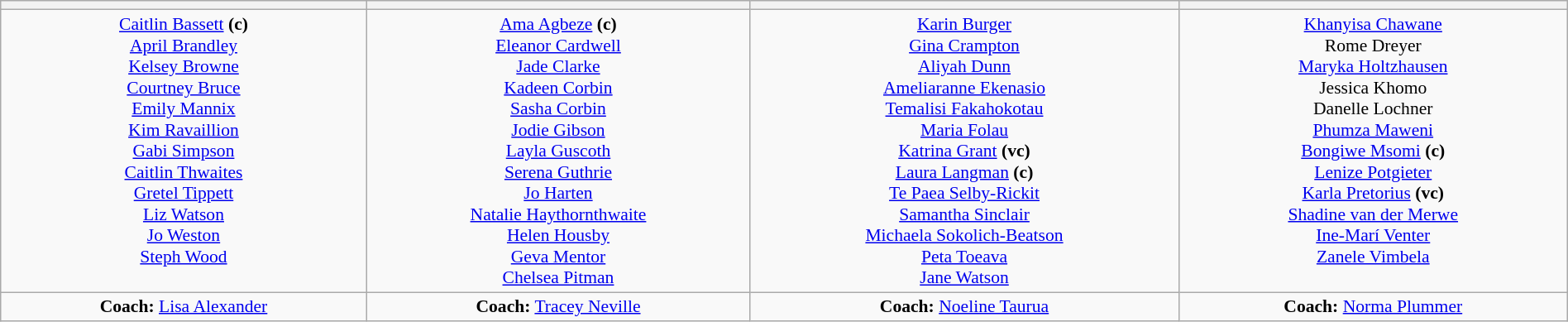<table class=wikitable width=100% style="text-align:center; font-size:90%">
<tr>
<th></th>
<th></th>
<th></th>
<th></th>
</tr>
<tr valign=top>
<td><a href='#'>Caitlin Bassett</a> <strong>(c)</strong><br><a href='#'>April Brandley</a><br><a href='#'>Kelsey Browne</a><br><a href='#'>Courtney Bruce</a><br><a href='#'>Emily Mannix</a><br><a href='#'>Kim Ravaillion</a><br><a href='#'>Gabi Simpson</a><br><a href='#'>Caitlin Thwaites</a><br><a href='#'>Gretel Tippett</a><br><a href='#'>Liz Watson</a><br><a href='#'>Jo Weston</a><br><a href='#'>Steph Wood</a></td>
<td><a href='#'>Ama Agbeze</a> <strong>(c)</strong><br><a href='#'>Eleanor Cardwell</a><br><a href='#'>Jade Clarke</a><br><a href='#'>Kadeen Corbin</a><br><a href='#'>Sasha Corbin</a><br><a href='#'>Jodie Gibson</a><br><a href='#'>Layla Guscoth</a><br><a href='#'>Serena Guthrie</a><br><a href='#'>Jo Harten</a><br><a href='#'>Natalie Haythornthwaite</a><br><a href='#'>Helen Housby</a><br><a href='#'>Geva Mentor</a><br><a href='#'>Chelsea Pitman</a></td>
<td><a href='#'>Karin Burger</a><br><a href='#'>Gina Crampton</a><br><a href='#'>Aliyah Dunn</a><br><a href='#'>Ameliaranne Ekenasio</a><br><a href='#'>Temalisi Fakahokotau</a><br><a href='#'>Maria Folau</a><br><a href='#'>Katrina Grant</a> <strong>(vc)</strong><br><a href='#'>Laura Langman</a> <strong>(c)</strong><br><a href='#'>Te Paea Selby-Rickit</a><br><a href='#'>Samantha Sinclair</a><br><a href='#'>Michaela Sokolich-Beatson</a><br><a href='#'>Peta Toeava</a><br><a href='#'>Jane Watson</a></td>
<td><a href='#'>Khanyisa Chawane</a><br>Rome Dreyer<br><a href='#'>Maryka Holtzhausen</a><br>Jessica Khomo<br>Danelle Lochner<br><a href='#'>Phumza Maweni</a><br><a href='#'>Bongiwe Msomi</a> <strong>(c)</strong><br><a href='#'>Lenize Potgieter</a><br><a href='#'>Karla Pretorius</a> <strong>(vc)</strong><br><a href='#'>Shadine van der Merwe</a><br><a href='#'>Ine-Marí Venter</a><br><a href='#'>Zanele Vimbela</a></td>
</tr>
<tr>
<td> <strong>Coach:</strong> <a href='#'>Lisa Alexander</a></td>
<td> <strong>Coach:</strong> <a href='#'>Tracey Neville</a></td>
<td> <strong>Coach:</strong> <a href='#'>Noeline Taurua</a></td>
<td> <strong>Coach:</strong> <a href='#'>Norma Plummer</a></td>
</tr>
</table>
